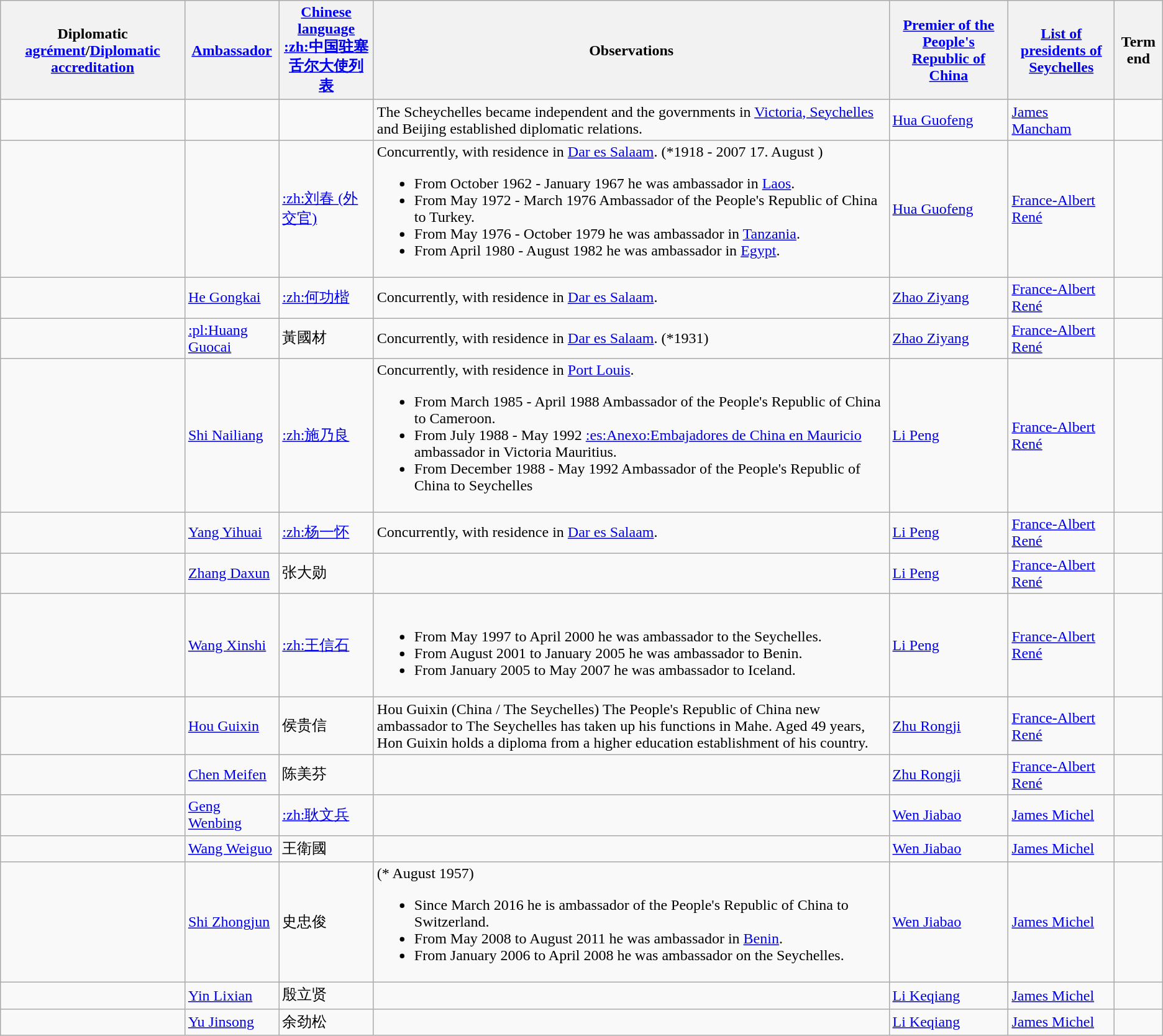<table class="wikitable sortable">
<tr>
<th>Diplomatic <a href='#'>agrément</a>/<a href='#'>Diplomatic accreditation</a></th>
<th><a href='#'>Ambassador</a></th>
<th><a href='#'>Chinese language</a><br><a href='#'>:zh:中国驻塞舌尔大使列表</a></th>
<th>Observations</th>
<th><a href='#'>Premier of the People's Republic of China</a></th>
<th><a href='#'>List of presidents of Seychelles</a></th>
<th>Term end</th>
</tr>
<tr>
<td></td>
<td></td>
<td></td>
<td>The Scheychelles became independent and the governments in <a href='#'>Victoria, Seychelles</a> and Beijing established diplomatic relations.</td>
<td><a href='#'>Hua Guofeng</a></td>
<td><a href='#'>James Mancham</a></td>
<td></td>
</tr>
<tr>
<td></td>
<td></td>
<td><a href='#'>:zh:刘春 (外交官)</a></td>
<td>Concurrently, with residence in <a href='#'>Dar es Salaam</a>. (*1918 - 2007 17. August )<br><ul><li>From October 1962 - January 1967 he was ambassador in <a href='#'>Laos</a>.</li><li>From May 1972 - March 1976 Ambassador of the People's Republic of China to Turkey.</li><li>From May 1976 - October 1979 he was ambassador in <a href='#'>Tanzania</a>.</li><li>From April 1980 - August 1982 he was ambassador in <a href='#'>Egypt</a>.</li></ul></td>
<td><a href='#'>Hua Guofeng</a></td>
<td><a href='#'>France-Albert René</a></td>
<td></td>
</tr>
<tr>
<td></td>
<td><a href='#'>He Gongkai</a></td>
<td><a href='#'>:zh:何功楷</a></td>
<td>Concurrently, with residence in <a href='#'>Dar es Salaam</a>.</td>
<td><a href='#'>Zhao Ziyang</a></td>
<td><a href='#'>France-Albert René</a></td>
<td></td>
</tr>
<tr>
<td></td>
<td><a href='#'>:pl:Huang Guocai</a></td>
<td>黃國材</td>
<td>Concurrently, with residence in <a href='#'>Dar es Salaam</a>. (*1931)</td>
<td><a href='#'>Zhao Ziyang</a></td>
<td><a href='#'>France-Albert René</a></td>
<td></td>
</tr>
<tr>
<td></td>
<td><a href='#'>Shi Nailiang</a></td>
<td><a href='#'>:zh:施乃良</a></td>
<td>Concurrently, with residence in <a href='#'>Port Louis</a>.<br><ul><li>From March 1985 - April 1988 Ambassador of the People's Republic of China to Cameroon.</li><li>From July 1988 - May 1992 <a href='#'>:es:Anexo:Embajadores de China en Mauricio</a> ambassador in Victoria Mauritius.</li><li>From December 1988 - May 1992 Ambassador of the People's Republic of China to Seychelles</li></ul></td>
<td><a href='#'>Li Peng</a></td>
<td><a href='#'>France-Albert René</a></td>
<td></td>
</tr>
<tr>
<td></td>
<td><a href='#'>Yang Yihuai</a></td>
<td><a href='#'>:zh:杨一怀</a></td>
<td>Concurrently, with residence in <a href='#'>Dar es Salaam</a>.</td>
<td><a href='#'>Li Peng</a></td>
<td><a href='#'>France-Albert René</a></td>
<td></td>
</tr>
<tr>
<td></td>
<td><a href='#'>Zhang Daxun</a></td>
<td>张大勋</td>
<td></td>
<td><a href='#'>Li Peng</a></td>
<td><a href='#'>France-Albert René</a></td>
<td></td>
</tr>
<tr>
<td></td>
<td><a href='#'>Wang Xinshi</a></td>
<td><a href='#'>:zh:王信石</a></td>
<td><br><ul><li>From May 1997 to April 2000 he was ambassador to the Seychelles.</li><li>From August 2001 to January 2005 he was ambassador to Benin.</li><li>From January 2005 to May 2007 he was ambassador to Iceland.</li></ul></td>
<td><a href='#'>Li Peng</a></td>
<td><a href='#'>France-Albert René</a></td>
<td></td>
</tr>
<tr>
<td></td>
<td><a href='#'>Hou Guixin</a></td>
<td>侯贵信</td>
<td>Hou Guixin (China / The Seychelles) The People's Republic of China new ambassador to The Seychelles has taken up his functions in Mahe. Aged 49 years, Hon Guixin holds a diploma from a higher education establishment of his country.</td>
<td><a href='#'>Zhu Rongji</a></td>
<td><a href='#'>France-Albert René</a></td>
<td></td>
</tr>
<tr>
<td></td>
<td><a href='#'>Chen Meifen</a></td>
<td>陈美芬</td>
<td></td>
<td><a href='#'>Zhu Rongji</a></td>
<td><a href='#'>France-Albert René</a></td>
<td></td>
</tr>
<tr>
<td></td>
<td><a href='#'>Geng Wenbing</a></td>
<td><a href='#'>:zh:耿文兵</a></td>
<td></td>
<td><a href='#'>Wen Jiabao</a></td>
<td><a href='#'>James Michel</a></td>
<td></td>
</tr>
<tr>
<td></td>
<td><a href='#'>Wang Weiguo</a></td>
<td>王衛國</td>
<td></td>
<td><a href='#'>Wen Jiabao</a></td>
<td><a href='#'>James Michel</a></td>
<td></td>
</tr>
<tr>
<td></td>
<td><a href='#'>Shi Zhongjun</a></td>
<td>史忠俊</td>
<td>(* August 1957)<br><ul><li>Since March 2016 he is ambassador of the People's Republic of China to Switzerland.</li><li>From May 2008 to August 2011 he was ambassador in <a href='#'>Benin</a>.</li><li>From January 2006 to April 2008 he was ambassador on the Seychelles.</li></ul></td>
<td><a href='#'>Wen Jiabao</a></td>
<td><a href='#'>James Michel</a></td>
<td></td>
</tr>
<tr>
<td></td>
<td><a href='#'>Yin Lixian</a></td>
<td>殷立贤</td>
<td></td>
<td><a href='#'>Li Keqiang</a></td>
<td><a href='#'>James Michel</a></td>
<td></td>
</tr>
<tr>
<td></td>
<td><a href='#'>Yu Jinsong</a></td>
<td>余劲松</td>
<td></td>
<td><a href='#'>Li Keqiang</a></td>
<td><a href='#'>James Michel</a></td>
<td></td>
</tr>
</table>
